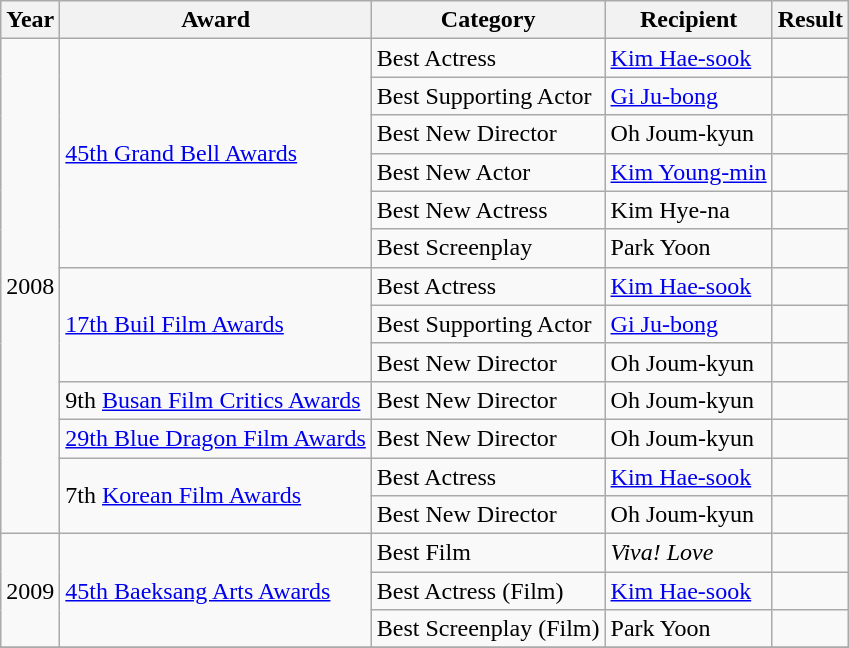<table class="wikitable">
<tr>
<th>Year</th>
<th>Award</th>
<th>Category</th>
<th>Recipient</th>
<th>Result</th>
</tr>
<tr>
<td rowspan=13>2008</td>
<td rowspan=6><a href='#'>45th Grand Bell Awards</a></td>
<td>Best Actress</td>
<td><a href='#'>Kim Hae-sook</a></td>
<td></td>
</tr>
<tr>
<td>Best Supporting Actor</td>
<td><a href='#'>Gi Ju-bong</a></td>
<td></td>
</tr>
<tr>
<td>Best New Director</td>
<td>Oh Joum-kyun</td>
<td></td>
</tr>
<tr>
<td>Best New Actor</td>
<td><a href='#'>Kim Young-min</a></td>
<td></td>
</tr>
<tr>
<td>Best New Actress</td>
<td>Kim Hye-na</td>
<td></td>
</tr>
<tr>
<td>Best Screenplay</td>
<td>Park Yoon</td>
<td></td>
</tr>
<tr>
<td rowspan=3><a href='#'>17th Buil Film Awards</a></td>
<td>Best Actress</td>
<td><a href='#'>Kim Hae-sook</a></td>
<td></td>
</tr>
<tr>
<td>Best Supporting Actor</td>
<td><a href='#'>Gi Ju-bong</a></td>
<td></td>
</tr>
<tr>
<td>Best New Director</td>
<td>Oh Joum-kyun</td>
<td></td>
</tr>
<tr>
<td>9th <a href='#'>Busan Film Critics Awards</a></td>
<td>Best New Director</td>
<td>Oh Joum-kyun</td>
<td></td>
</tr>
<tr>
<td><a href='#'>29th Blue Dragon Film Awards</a></td>
<td>Best New Director</td>
<td>Oh Joum-kyun</td>
<td></td>
</tr>
<tr>
<td rowspan=2>7th <a href='#'>Korean Film Awards</a></td>
<td>Best Actress</td>
<td><a href='#'>Kim Hae-sook</a></td>
<td></td>
</tr>
<tr>
<td>Best New Director</td>
<td>Oh Joum-kyun</td>
<td></td>
</tr>
<tr>
<td rowspan=3>2009</td>
<td rowspan=3><a href='#'>45th Baeksang Arts Awards</a></td>
<td>Best Film</td>
<td><em>Viva! Love</em></td>
<td></td>
</tr>
<tr>
<td>Best Actress (Film)</td>
<td><a href='#'>Kim Hae-sook</a></td>
<td></td>
</tr>
<tr>
<td>Best Screenplay (Film)</td>
<td>Park Yoon</td>
<td></td>
</tr>
<tr>
</tr>
</table>
